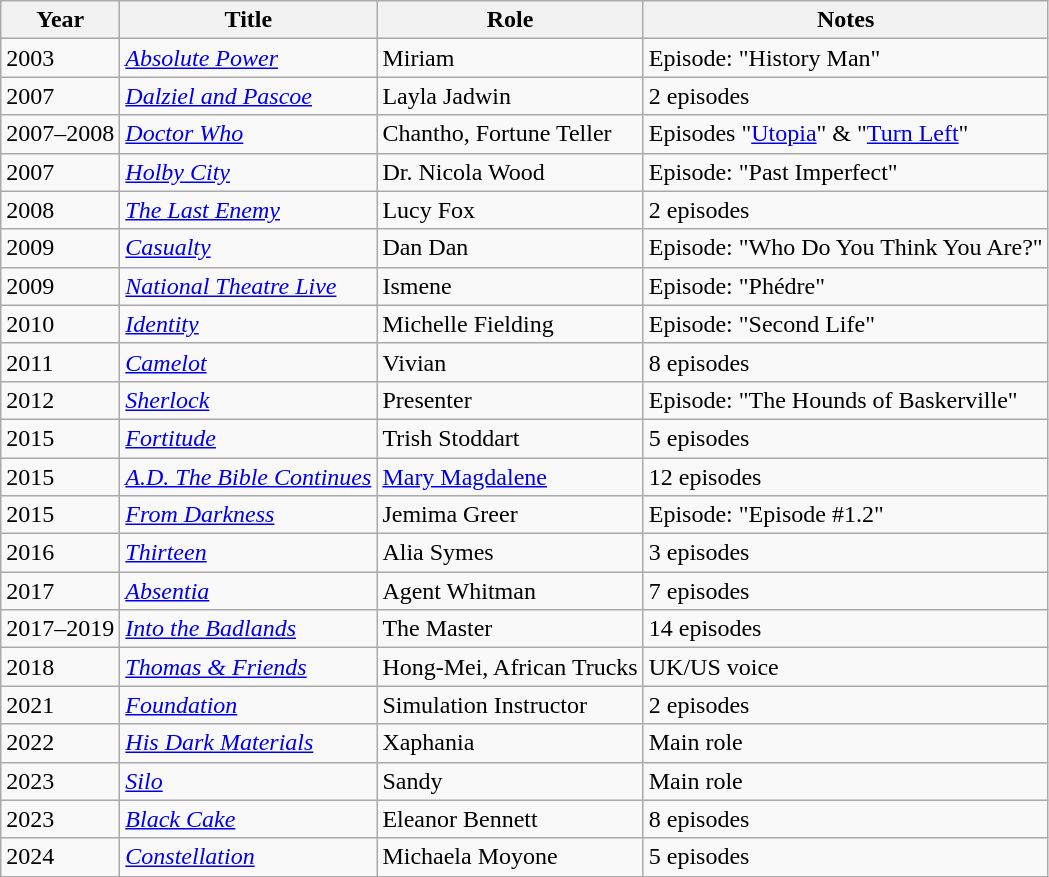<table class="wikitable sortable">
<tr>
<th>Year</th>
<th>Title</th>
<th>Role</th>
<th>Notes</th>
</tr>
<tr>
<td>2003</td>
<td><em><a href='#'>Absolute Power</a></em></td>
<td>Miriam</td>
<td>Episode: "History Man"</td>
</tr>
<tr>
<td>2007</td>
<td><em><a href='#'>Dalziel and Pascoe</a></em></td>
<td>Layla Jadwin</td>
<td>2 episodes</td>
</tr>
<tr>
<td>2007–2008</td>
<td><em><a href='#'>Doctor Who</a></em></td>
<td>Chantho, Fortune Teller</td>
<td>Episodes "<a href='#'>Utopia</a>" & "<a href='#'>Turn Left</a>"</td>
</tr>
<tr>
<td>2007</td>
<td><em><a href='#'>Holby City</a></em></td>
<td>Dr. Nicola Wood</td>
<td>Episode: "Past Imperfect"</td>
</tr>
<tr>
<td>2008</td>
<td><em><a href='#'>The Last Enemy</a></em></td>
<td>Lucy Fox</td>
<td>2 episodes</td>
</tr>
<tr>
<td>2009</td>
<td><em><a href='#'>Casualty</a></em></td>
<td>Dan Dan</td>
<td>Episode: "Who Do You Think You Are?"</td>
</tr>
<tr>
<td>2009</td>
<td><em><a href='#'>National Theatre Live</a></em></td>
<td>Ismene</td>
<td>Episode: "Phédre"</td>
</tr>
<tr>
<td>2010</td>
<td><em><a href='#'>Identity</a></em></td>
<td>Michelle Fielding</td>
<td>Episode: "Second Life"</td>
</tr>
<tr>
<td>2011</td>
<td><em><a href='#'>Camelot</a></em></td>
<td>Vivian</td>
<td>8 episodes</td>
</tr>
<tr>
<td>2012</td>
<td><em><a href='#'>Sherlock</a></em></td>
<td>Presenter</td>
<td>Episode: "The Hounds of Baskerville"</td>
</tr>
<tr>
<td>2015</td>
<td><em><a href='#'>Fortitude</a></em></td>
<td>Trish Stoddart</td>
<td>5 episodes</td>
</tr>
<tr>
<td>2015</td>
<td><em><a href='#'>A.D. The Bible Continues</a></em></td>
<td><a href='#'>Mary Magdalene</a></td>
<td>12 episodes</td>
</tr>
<tr>
<td>2015</td>
<td><em><a href='#'>From Darkness</a></em></td>
<td>Jemima Greer</td>
<td>Episode: "Episode #1.2"</td>
</tr>
<tr>
<td>2016</td>
<td><em><a href='#'>Thirteen</a></em></td>
<td>Alia Symes</td>
<td>3 episodes</td>
</tr>
<tr>
<td>2017</td>
<td><em><a href='#'>Absentia</a></em></td>
<td>Agent Whitman</td>
<td>7 episodes</td>
</tr>
<tr>
<td>2017–2019</td>
<td><em><a href='#'>Into the Badlands</a></em></td>
<td>The Master</td>
<td>14 episodes</td>
</tr>
<tr>
<td>2018</td>
<td><em><a href='#'>Thomas & Friends</a></em></td>
<td>Hong-Mei, African Trucks</td>
<td>UK/US voice</td>
</tr>
<tr>
<td>2021</td>
<td><em><a href='#'>Foundation</a></em></td>
<td>Simulation Instructor</td>
<td>2 episodes</td>
</tr>
<tr>
<td>2022</td>
<td><em><a href='#'>His Dark Materials</a></em></td>
<td>Xaphania</td>
<td>Main role</td>
</tr>
<tr>
<td>2023</td>
<td><em><a href='#'>Silo</a></em></td>
<td>Sandy</td>
<td>Main role</td>
</tr>
<tr>
<td>2023</td>
<td><em><a href='#'>Black Cake</a></em></td>
<td>Eleanor Bennett</td>
<td>8 episodes</td>
</tr>
<tr>
<td>2024</td>
<td><em><a href='#'>Constellation</a></em></td>
<td>Michaela Moyone</td>
<td>5 episodes</td>
</tr>
</table>
